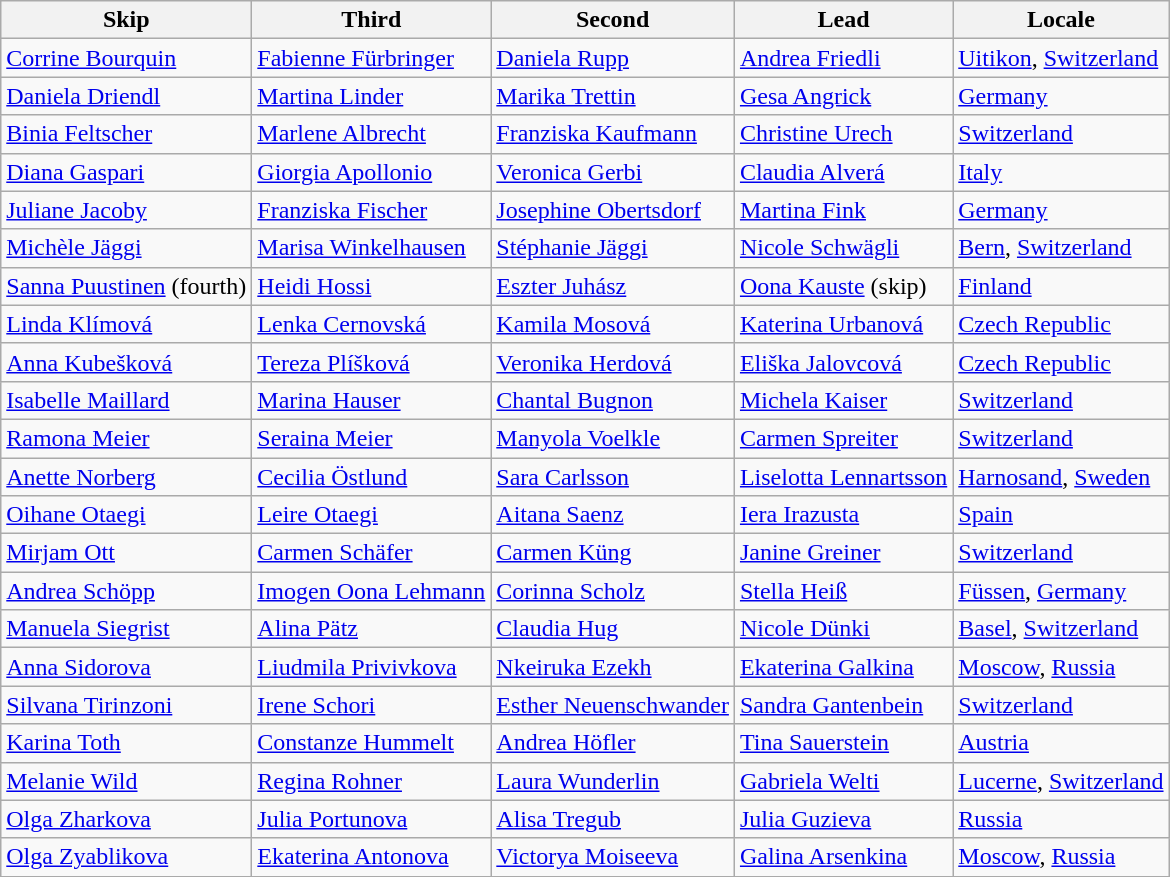<table class=wikitable>
<tr>
<th>Skip</th>
<th>Third</th>
<th>Second</th>
<th>Lead</th>
<th>Locale</th>
</tr>
<tr>
<td><a href='#'>Corrine Bourquin</a></td>
<td><a href='#'>Fabienne Fürbringer</a></td>
<td><a href='#'>Daniela Rupp</a></td>
<td><a href='#'>Andrea Friedli</a></td>
<td> <a href='#'>Uitikon</a>, <a href='#'>Switzerland</a></td>
</tr>
<tr>
<td><a href='#'>Daniela Driendl</a></td>
<td><a href='#'>Martina Linder</a></td>
<td><a href='#'>Marika Trettin</a></td>
<td><a href='#'>Gesa Angrick</a></td>
<td> <a href='#'>Germany</a></td>
</tr>
<tr>
<td><a href='#'>Binia Feltscher</a></td>
<td><a href='#'>Marlene Albrecht</a></td>
<td><a href='#'>Franziska Kaufmann</a></td>
<td><a href='#'>Christine Urech</a></td>
<td> <a href='#'>Switzerland</a></td>
</tr>
<tr>
<td><a href='#'>Diana Gaspari</a></td>
<td><a href='#'>Giorgia Apollonio</a></td>
<td><a href='#'>Veronica Gerbi</a></td>
<td><a href='#'>Claudia Alverá</a></td>
<td> <a href='#'>Italy</a></td>
</tr>
<tr>
<td><a href='#'>Juliane Jacoby</a></td>
<td><a href='#'>Franziska Fischer</a></td>
<td><a href='#'>Josephine Obertsdorf</a></td>
<td><a href='#'>Martina Fink</a></td>
<td> <a href='#'>Germany</a></td>
</tr>
<tr>
<td><a href='#'>Michèle Jäggi</a></td>
<td><a href='#'>Marisa Winkelhausen</a></td>
<td><a href='#'>Stéphanie Jäggi</a></td>
<td><a href='#'>Nicole Schwägli</a></td>
<td> <a href='#'>Bern</a>, <a href='#'>Switzerland</a></td>
</tr>
<tr>
<td><a href='#'>Sanna Puustinen</a> (fourth)</td>
<td><a href='#'>Heidi Hossi</a></td>
<td><a href='#'>Eszter Juhász</a></td>
<td><a href='#'>Oona Kauste</a> (skip)</td>
<td> <a href='#'>Finland</a></td>
</tr>
<tr>
<td><a href='#'>Linda Klímová</a></td>
<td><a href='#'>Lenka Cernovská</a></td>
<td><a href='#'>Kamila Mosová</a></td>
<td><a href='#'>Katerina Urbanová</a></td>
<td> <a href='#'>Czech Republic</a></td>
</tr>
<tr>
<td><a href='#'>Anna Kubešková</a></td>
<td><a href='#'>Tereza Plíšková</a></td>
<td><a href='#'>Veronika Herdová</a></td>
<td><a href='#'>Eliška Jalovcová</a></td>
<td> <a href='#'>Czech Republic</a></td>
</tr>
<tr>
<td><a href='#'>Isabelle Maillard</a></td>
<td><a href='#'>Marina Hauser</a></td>
<td><a href='#'>Chantal Bugnon</a></td>
<td><a href='#'>Michela Kaiser</a></td>
<td> <a href='#'>Switzerland</a></td>
</tr>
<tr>
<td><a href='#'>Ramona Meier</a></td>
<td><a href='#'>Seraina Meier</a></td>
<td><a href='#'>Manyola Voelkle</a></td>
<td><a href='#'>Carmen Spreiter</a></td>
<td> <a href='#'>Switzerland</a></td>
</tr>
<tr>
<td><a href='#'>Anette Norberg</a></td>
<td><a href='#'>Cecilia Östlund</a></td>
<td><a href='#'>Sara Carlsson</a></td>
<td><a href='#'>Liselotta Lennartsson</a></td>
<td> <a href='#'>Harnosand</a>, <a href='#'>Sweden</a></td>
</tr>
<tr>
<td><a href='#'>Oihane Otaegi</a></td>
<td><a href='#'>Leire Otaegi</a></td>
<td><a href='#'>Aitana Saenz</a></td>
<td><a href='#'>Iera Irazusta</a></td>
<td> <a href='#'>Spain</a></td>
</tr>
<tr>
<td><a href='#'>Mirjam Ott</a></td>
<td><a href='#'>Carmen Schäfer</a></td>
<td><a href='#'>Carmen Küng</a></td>
<td><a href='#'>Janine Greiner</a></td>
<td> <a href='#'>Switzerland</a></td>
</tr>
<tr>
<td><a href='#'>Andrea Schöpp</a></td>
<td><a href='#'>Imogen Oona Lehmann</a></td>
<td><a href='#'>Corinna Scholz</a></td>
<td><a href='#'>Stella Heiß</a></td>
<td> <a href='#'>Füssen</a>, <a href='#'>Germany</a></td>
</tr>
<tr>
<td><a href='#'>Manuela Siegrist</a></td>
<td><a href='#'>Alina Pätz</a></td>
<td><a href='#'>Claudia Hug</a></td>
<td><a href='#'>Nicole Dünki</a></td>
<td> <a href='#'>Basel</a>, <a href='#'>Switzerland</a></td>
</tr>
<tr>
<td><a href='#'>Anna Sidorova</a></td>
<td><a href='#'>Liudmila Privivkova</a></td>
<td><a href='#'>Nkeiruka Ezekh</a></td>
<td><a href='#'>Ekaterina Galkina</a></td>
<td> <a href='#'>Moscow</a>, <a href='#'>Russia</a></td>
</tr>
<tr>
<td><a href='#'>Silvana Tirinzoni</a></td>
<td><a href='#'>Irene Schori</a></td>
<td><a href='#'>Esther Neuenschwander</a></td>
<td><a href='#'>Sandra Gantenbein</a></td>
<td> <a href='#'>Switzerland</a></td>
</tr>
<tr>
<td><a href='#'>Karina Toth</a></td>
<td><a href='#'>Constanze Hummelt</a></td>
<td><a href='#'>Andrea Höfler</a></td>
<td><a href='#'>Tina Sauerstein</a></td>
<td> <a href='#'>Austria</a></td>
</tr>
<tr>
<td><a href='#'>Melanie Wild</a></td>
<td><a href='#'>Regina Rohner</a></td>
<td><a href='#'>Laura Wunderlin</a></td>
<td><a href='#'>Gabriela Welti</a></td>
<td> <a href='#'>Lucerne</a>, <a href='#'>Switzerland</a></td>
</tr>
<tr>
<td><a href='#'>Olga Zharkova</a></td>
<td><a href='#'>Julia Portunova</a></td>
<td><a href='#'>Alisa Tregub</a></td>
<td><a href='#'>Julia Guzieva</a></td>
<td> <a href='#'>Russia</a></td>
</tr>
<tr>
<td><a href='#'>Olga Zyablikova</a></td>
<td><a href='#'>Ekaterina Antonova</a></td>
<td><a href='#'>Victorya Moiseeva</a></td>
<td><a href='#'>Galina Arsenkina</a></td>
<td> <a href='#'>Moscow</a>, <a href='#'>Russia</a></td>
</tr>
</table>
